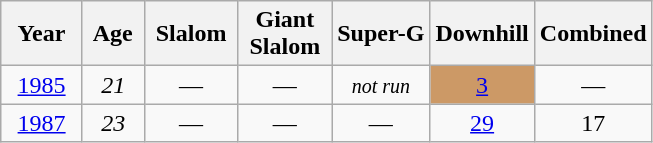<table class=wikitable style="text-align:center">
<tr>
<th>  Year  </th>
<th> Age </th>
<th> Slalom </th>
<th> Giant <br> Slalom </th>
<th>Super-G</th>
<th>Downhill</th>
<th>Combined</th>
</tr>
<tr>
<td><a href='#'>1985</a></td>
<td><em>21</em></td>
<td>—</td>
<td>—</td>
<td><small><em>not run</em></small></td>
<td style="background:#c96;"><a href='#'>3</a></td>
<td>—</td>
</tr>
<tr>
<td><a href='#'>1987</a></td>
<td><em>23</em></td>
<td>—</td>
<td>—</td>
<td>—</td>
<td><a href='#'>29</a></td>
<td>17</td>
</tr>
</table>
